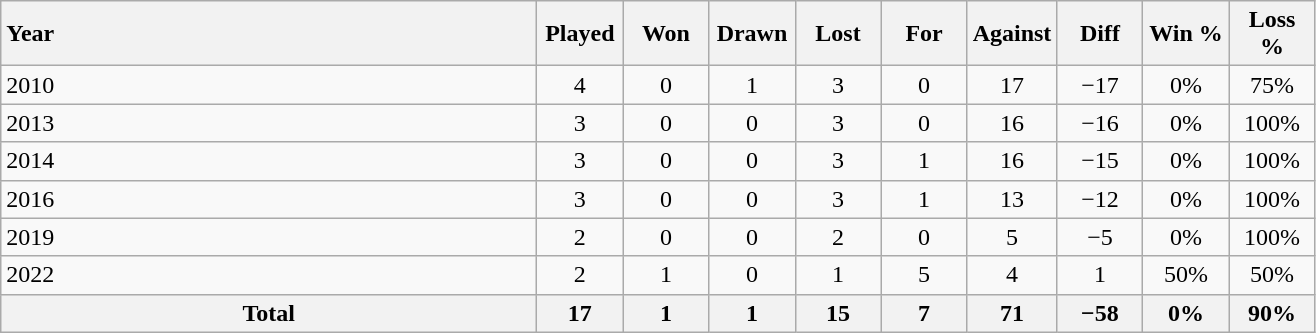<table class="wikitable sortable" style="text-align:center;">
<tr>
<th style="width:350px; text-align:left;">Year</th>
<th style="width:50px;">Played</th>
<th style="width:50px;">Won</th>
<th style="width:50px;">Drawn</th>
<th style="width:50px;">Lost</th>
<th style="width:50px;">For</th>
<th style="width:50px;">Against</th>
<th style="width:50px;">Diff</th>
<th style="width:50px;">Win %</th>
<th style="width:50px;">Loss %</th>
</tr>
<tr>
<td align=left>2010</td>
<td>4</td>
<td>0</td>
<td>1</td>
<td>3</td>
<td>0</td>
<td>17</td>
<td>−17</td>
<td>0%</td>
<td>75%</td>
</tr>
<tr>
<td align=left>2013</td>
<td>3</td>
<td>0</td>
<td>0</td>
<td>3</td>
<td>0</td>
<td>16</td>
<td>−16</td>
<td>0%</td>
<td>100%</td>
</tr>
<tr>
<td align=left>2014</td>
<td>3</td>
<td>0</td>
<td>0</td>
<td>3</td>
<td>1</td>
<td>16</td>
<td>−15</td>
<td>0%</td>
<td>100%</td>
</tr>
<tr>
<td align=left>2016</td>
<td>3</td>
<td>0</td>
<td>0</td>
<td>3</td>
<td>1</td>
<td>13</td>
<td>−12</td>
<td>0%</td>
<td>100%</td>
</tr>
<tr>
<td align=left>2019</td>
<td>2</td>
<td>0</td>
<td>0</td>
<td>2</td>
<td>0</td>
<td>5</td>
<td>−5</td>
<td>0%</td>
<td>100%</td>
</tr>
<tr>
<td align=left>2022</td>
<td>2</td>
<td>1</td>
<td>0</td>
<td>1</td>
<td>5</td>
<td>4</td>
<td>1</td>
<td>50%</td>
<td>50%</td>
</tr>
<tr>
<th>Total</th>
<th>17</th>
<th>1</th>
<th>1</th>
<th>15</th>
<th>7</th>
<th>71</th>
<th>−58</th>
<th>0%</th>
<th>90%</th>
</tr>
</table>
